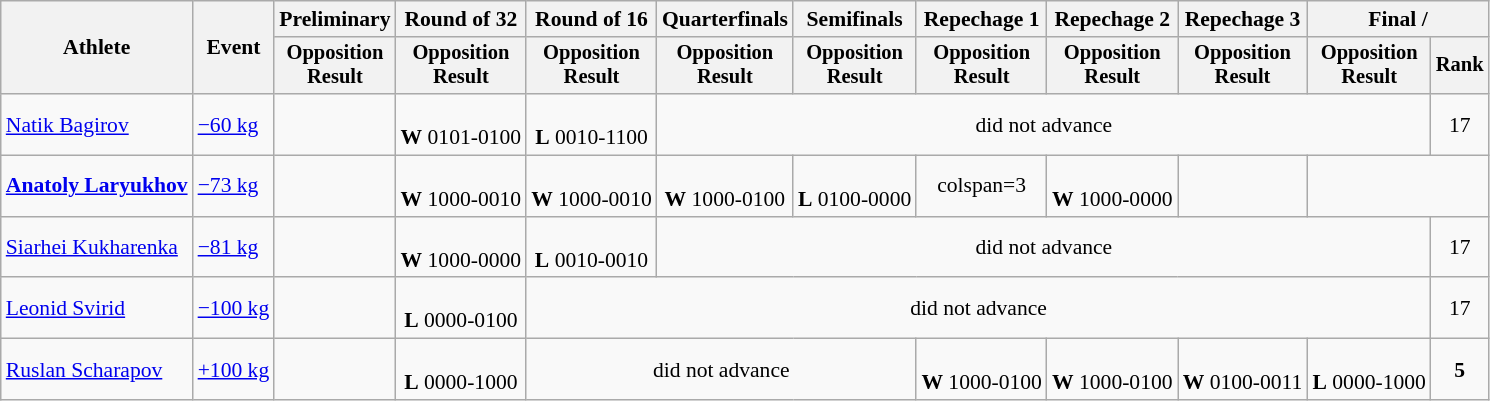<table class="wikitable" style="font-size:90%">
<tr>
<th rowspan="2">Athlete</th>
<th rowspan="2">Event</th>
<th>Preliminary</th>
<th>Round of 32</th>
<th>Round of 16</th>
<th>Quarterfinals</th>
<th>Semifinals</th>
<th>Repechage 1</th>
<th>Repechage 2</th>
<th>Repechage 3</th>
<th colspan=2>Final / </th>
</tr>
<tr style="font-size:95%">
<th>Opposition<br>Result</th>
<th>Opposition<br>Result</th>
<th>Opposition<br>Result</th>
<th>Opposition<br>Result</th>
<th>Opposition<br>Result</th>
<th>Opposition<br>Result</th>
<th>Opposition<br>Result</th>
<th>Opposition<br>Result</th>
<th>Opposition<br>Result</th>
<th>Rank</th>
</tr>
<tr align=center>
<td align=left><a href='#'>Natik Bagirov</a></td>
<td align=left><a href='#'>−60 kg</a></td>
<td></td>
<td><br><strong>W</strong> 0101-0100</td>
<td><br><strong>L</strong> 0010-1100</td>
<td colspan=6>did not advance</td>
<td>17</td>
</tr>
<tr align=center>
<td align=left><strong><a href='#'>Anatoly Laryukhov</a></strong></td>
<td align=left><a href='#'>−73 kg</a></td>
<td></td>
<td><br><strong>W</strong> 1000-0010</td>
<td><br><strong>W</strong> 1000-0010</td>
<td><br><strong>W</strong> 1000-0100</td>
<td><br><strong>L</strong> 0100-0000</td>
<td>colspan=3 </td>
<td><br><strong>W</strong> 1000-0000</td>
<td></td>
</tr>
<tr align=center>
<td align=left><a href='#'>Siarhei Kukharenka</a></td>
<td align=left><a href='#'>−81 kg</a></td>
<td></td>
<td><br><strong>W</strong> 1000-0000</td>
<td><br><strong>L</strong> 0010-0010</td>
<td colspan=6>did not advance</td>
<td>17</td>
</tr>
<tr align=center>
<td align=left><a href='#'>Leonid Svirid</a></td>
<td align=left><a href='#'>−100 kg</a></td>
<td></td>
<td><br><strong>L</strong> 0000-0100</td>
<td colspan=7>did not advance</td>
<td>17</td>
</tr>
<tr align=center>
<td align=left><a href='#'>Ruslan Scharapov</a></td>
<td align=left><a href='#'>+100 kg</a></td>
<td></td>
<td><br><strong>L</strong> 0000-1000</td>
<td colspan=3>did not advance</td>
<td><br><strong>W</strong> 1000-0100</td>
<td><br><strong>W</strong> 1000-0100</td>
<td><br><strong>W</strong> 0100-0011</td>
<td><br><strong>L</strong> 0000-1000</td>
<td><strong>5</strong></td>
</tr>
</table>
